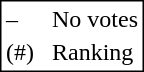<table style="border:1px solid black;">
<tr>
<td>–</td>
<td> </td>
<td>No votes</td>
</tr>
<tr>
<td>(#)</td>
<td> </td>
<td>Ranking</td>
</tr>
</table>
